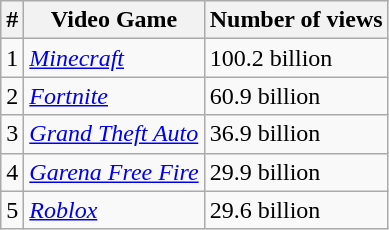<table class="wikitable">
<tr>
<th>#</th>
<th>Video Game</th>
<th>Number of views</th>
</tr>
<tr>
<td>1</td>
<td><em><a href='#'>Minecraft</a></em></td>
<td>100.2 billion</td>
</tr>
<tr>
<td>2</td>
<td><em><a href='#'>Fortnite</a></em></td>
<td>60.9 billion</td>
</tr>
<tr>
<td>3</td>
<td><em><a href='#'>Grand Theft Auto</a></em></td>
<td>36.9 billion</td>
</tr>
<tr>
<td>4</td>
<td><em><a href='#'>Garena Free Fire</a></em></td>
<td>29.9 billion</td>
</tr>
<tr>
<td>5</td>
<td><em><a href='#'>Roblox</a></em></td>
<td>29.6 billion</td>
</tr>
</table>
